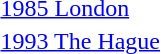<table>
<tr>
<td><a href='#'>1985 London</a></td>
<td></td>
<td></td>
<td></td>
</tr>
<tr>
<td><a href='#'>1993 The Hague</a></td>
<td></td>
<td></td>
<td></td>
</tr>
</table>
